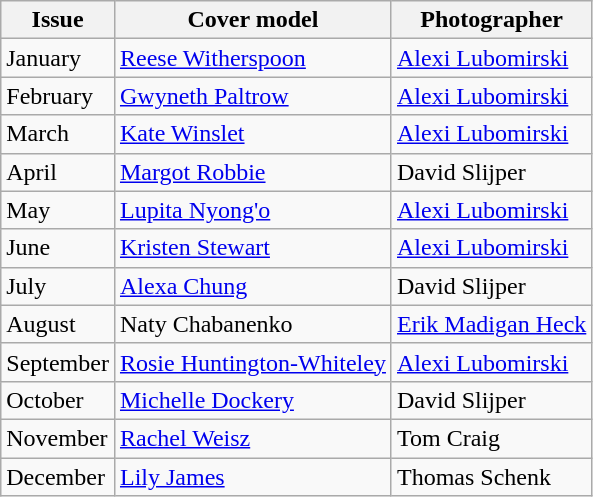<table class="sortable wikitable">
<tr>
<th>Issue</th>
<th>Cover model</th>
<th>Photographer</th>
</tr>
<tr>
<td>January</td>
<td><a href='#'>Reese Witherspoon</a></td>
<td><a href='#'>Alexi Lubomirski</a></td>
</tr>
<tr>
<td>February</td>
<td><a href='#'>Gwyneth Paltrow</a></td>
<td><a href='#'>Alexi Lubomirski</a></td>
</tr>
<tr>
<td>March</td>
<td><a href='#'>Kate Winslet</a></td>
<td><a href='#'>Alexi Lubomirski</a></td>
</tr>
<tr>
<td>April</td>
<td><a href='#'>Margot Robbie</a></td>
<td>David Slijper</td>
</tr>
<tr>
<td>May</td>
<td><a href='#'>Lupita Nyong'o</a></td>
<td><a href='#'>Alexi Lubomirski</a></td>
</tr>
<tr>
<td>June</td>
<td><a href='#'>Kristen Stewart</a></td>
<td><a href='#'>Alexi Lubomirski</a></td>
</tr>
<tr>
<td>July</td>
<td><a href='#'>Alexa Chung</a></td>
<td>David Slijper</td>
</tr>
<tr>
<td>August</td>
<td>Naty Chabanenko</td>
<td><a href='#'>Erik Madigan Heck</a></td>
</tr>
<tr>
<td>September</td>
<td><a href='#'>Rosie Huntington-Whiteley</a></td>
<td><a href='#'>Alexi Lubomirski</a></td>
</tr>
<tr>
<td>October</td>
<td><a href='#'>Michelle Dockery</a></td>
<td>David Slijper</td>
</tr>
<tr>
<td>November</td>
<td><a href='#'>Rachel Weisz</a></td>
<td>Tom Craig</td>
</tr>
<tr>
<td>December</td>
<td><a href='#'>Lily James</a></td>
<td>Thomas Schenk</td>
</tr>
</table>
